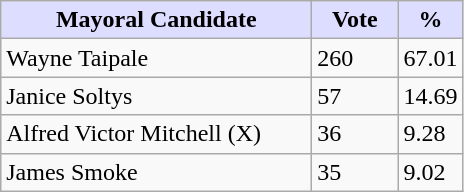<table class="wikitable">
<tr>
<th style="background:#ddf; width:200px;">Mayoral Candidate </th>
<th style="background:#ddf; width:50px;">Vote</th>
<th style="background:#ddf; width:30px;">%</th>
</tr>
<tr>
<td>Wayne Taipale</td>
<td>260</td>
<td>67.01</td>
</tr>
<tr>
<td>Janice Soltys</td>
<td>57</td>
<td>14.69</td>
</tr>
<tr>
<td>Alfred Victor Mitchell (X)</td>
<td>36</td>
<td>9.28</td>
</tr>
<tr>
<td>James Smoke</td>
<td>35</td>
<td>9.02</td>
</tr>
</table>
